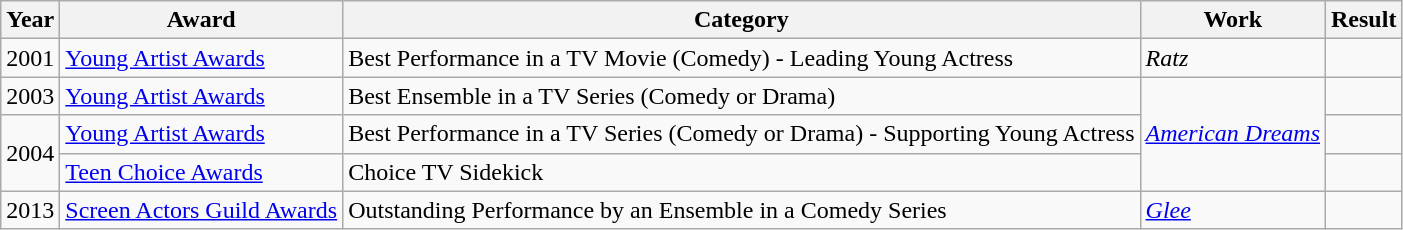<table class="wikitable">
<tr>
<th>Year</th>
<th>Award</th>
<th>Category</th>
<th>Work</th>
<th>Result</th>
</tr>
<tr>
<td>2001</td>
<td><a href='#'>Young Artist Awards</a></td>
<td>Best Performance in a TV Movie (Comedy) - Leading Young Actress</td>
<td><em>Ratz</em></td>
<td></td>
</tr>
<tr>
<td>2003</td>
<td><a href='#'>Young Artist Awards</a></td>
<td>Best Ensemble in a TV Series (Comedy or Drama)</td>
<td rowspan="3"><em><a href='#'>American Dreams</a></em></td>
<td></td>
</tr>
<tr>
<td rowspan="2">2004</td>
<td><a href='#'>Young Artist Awards</a></td>
<td>Best Performance in a TV Series (Comedy or Drama) - Supporting Young Actress</td>
<td></td>
</tr>
<tr>
<td><a href='#'>Teen Choice Awards</a></td>
<td>Choice TV Sidekick</td>
<td></td>
</tr>
<tr>
<td>2013</td>
<td><a href='#'>Screen Actors Guild Awards</a></td>
<td>Outstanding Performance by an Ensemble in a Comedy Series</td>
<td><em><a href='#'>Glee</a></em></td>
<td></td>
</tr>
</table>
